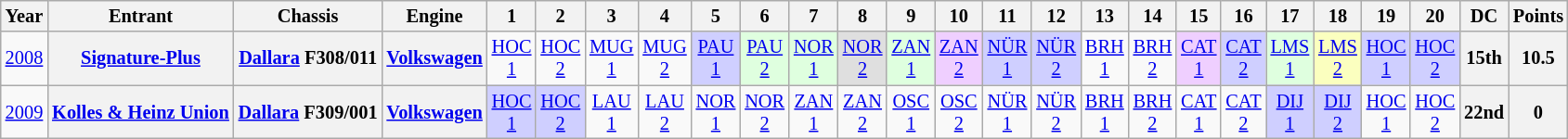<table class="wikitable" style="text-align:center; font-size:85%">
<tr>
<th>Year</th>
<th>Entrant</th>
<th>Chassis</th>
<th>Engine</th>
<th>1</th>
<th>2</th>
<th>3</th>
<th>4</th>
<th>5</th>
<th>6</th>
<th>7</th>
<th>8</th>
<th>9</th>
<th>10</th>
<th>11</th>
<th>12</th>
<th>13</th>
<th>14</th>
<th>15</th>
<th>16</th>
<th>17</th>
<th>18</th>
<th>19</th>
<th>20</th>
<th>DC</th>
<th>Points</th>
</tr>
<tr>
<td><a href='#'>2008</a></td>
<th nowrap><a href='#'>Signature-Plus</a></th>
<th nowrap><a href='#'>Dallara</a> F308/011</th>
<th><a href='#'>Volkswagen</a></th>
<td><a href='#'>HOC<br>1</a></td>
<td><a href='#'>HOC<br>2</a></td>
<td><a href='#'>MUG<br>1</a></td>
<td><a href='#'>MUG<br>2</a></td>
<td style="background:#CFCFFF;"><a href='#'>PAU<br>1</a><br></td>
<td style="background:#DFFFDF;"><a href='#'>PAU<br>2</a><br></td>
<td style="background:#DFFFDF;"><a href='#'>NOR<br>1</a><br></td>
<td style="background:#DFDFDF;"><a href='#'>NOR<br>2</a><br></td>
<td style="background:#DFFFDF;"><a href='#'>ZAN<br>1</a><br></td>
<td style="background:#EFCFFF;"><a href='#'>ZAN<br>2</a><br></td>
<td style="background:#CFCFFF;"><a href='#'>NÜR<br>1</a><br></td>
<td style="background:#CFCFFF;"><a href='#'>NÜR<br>2</a><br></td>
<td><a href='#'>BRH<br>1</a></td>
<td><a href='#'>BRH<br>2</a></td>
<td style="background:#EFCFFF;"><a href='#'>CAT<br>1</a><br></td>
<td style="background:#CFCFFF;"><a href='#'>CAT<br>2</a><br></td>
<td style="background:#DFFFDF;"><a href='#'>LMS<br>1</a><br></td>
<td style="background:#FBFFBF;"><a href='#'>LMS<br>2</a><br></td>
<td style="background:#CFCFFF;"><a href='#'>HOC<br>1</a><br></td>
<td style="background:#CFCFFF;"><a href='#'>HOC<br>2</a><br></td>
<th>15th</th>
<th>10.5</th>
</tr>
<tr>
<td><a href='#'>2009</a></td>
<th nowrap><a href='#'>Kolles & Heinz Union</a></th>
<th nowrap><a href='#'>Dallara</a> F309/001</th>
<th><a href='#'>Volkswagen</a></th>
<td style="background:#CFCFFF;"><a href='#'>HOC<br>1</a><br></td>
<td style="background:#CFCFFF;"><a href='#'>HOC<br>2</a><br></td>
<td><a href='#'>LAU<br>1</a></td>
<td><a href='#'>LAU<br>2</a></td>
<td><a href='#'>NOR<br>1</a></td>
<td><a href='#'>NOR<br>2</a></td>
<td><a href='#'>ZAN<br>1</a></td>
<td><a href='#'>ZAN<br>2</a></td>
<td><a href='#'>OSC<br>1</a></td>
<td><a href='#'>OSC<br>2</a></td>
<td><a href='#'>NÜR<br>1</a></td>
<td><a href='#'>NÜR<br>2</a></td>
<td><a href='#'>BRH<br>1</a></td>
<td><a href='#'>BRH<br>2</a></td>
<td><a href='#'>CAT<br>1</a></td>
<td><a href='#'>CAT<br>2</a></td>
<td style="background:#CFCFFF;"><a href='#'>DIJ<br>1</a><br></td>
<td style="background:#CFCFFF;"><a href='#'>DIJ<br>2</a><br></td>
<td><a href='#'>HOC<br>1</a></td>
<td><a href='#'>HOC<br>2</a></td>
<th>22nd</th>
<th>0</th>
</tr>
</table>
